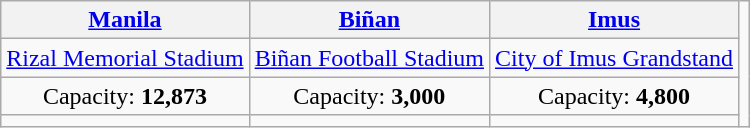<table class="wikitable" style="text-align:center">
<tr>
<th><a href='#'>Manila</a></th>
<th><a href='#'>Biñan</a></th>
<th><a href='#'>Imus</a></th>
<td rowspan=4></td>
</tr>
<tr>
<td><a href='#'>Rizal Memorial Stadium</a></td>
<td><a href='#'>Biñan Football Stadium</a></td>
<td><a href='#'>City of Imus Grandstand</a></td>
</tr>
<tr>
<td>Capacity: <strong>12,873</strong></td>
<td>Capacity: <strong>3,000</strong></td>
<td>Capacity: <strong>4,800</strong></td>
</tr>
<tr>
<td></td>
<td></td>
<td></td>
</tr>
</table>
